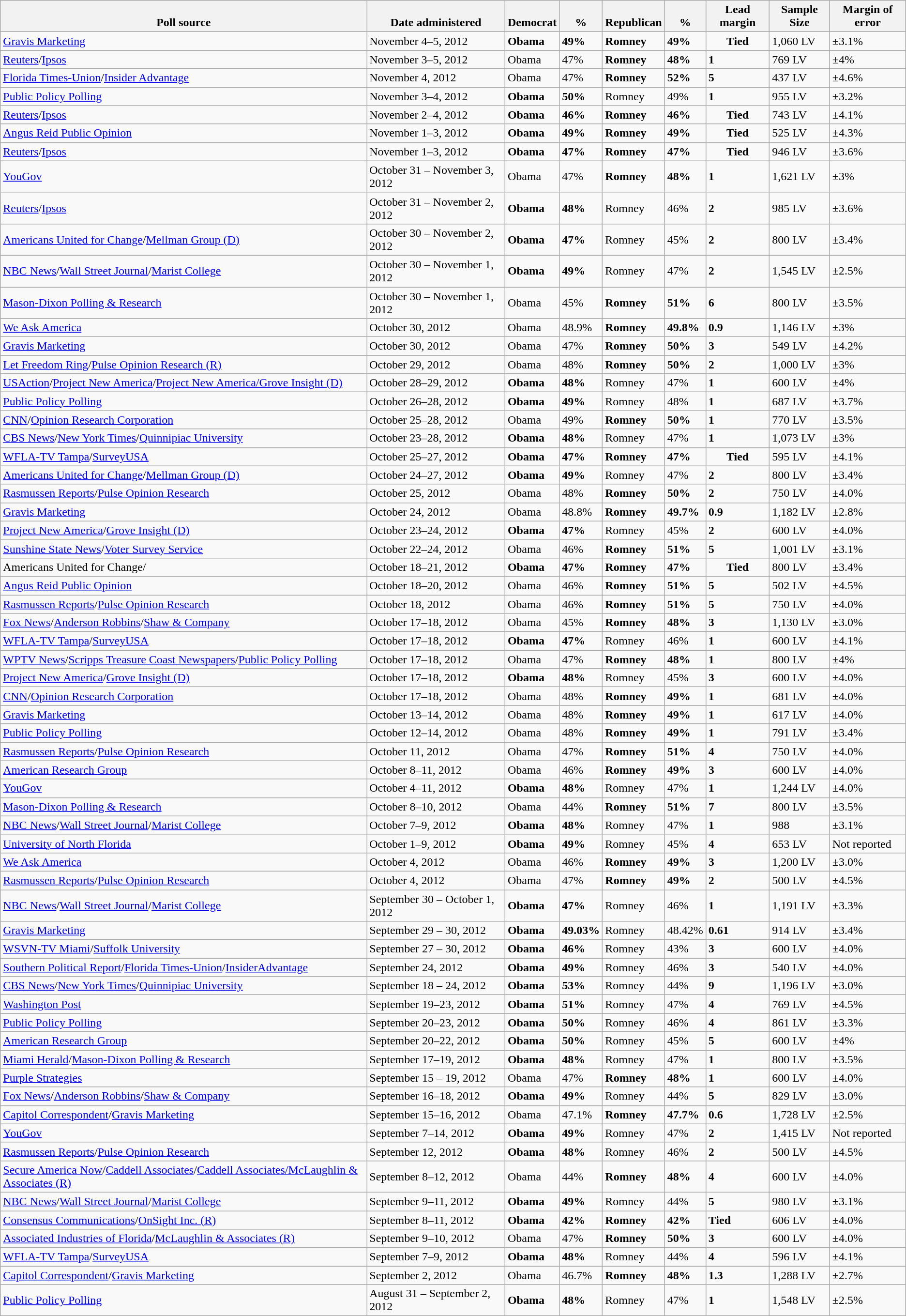<table class="wikitable sortable">
<tr valign=bottom>
<th>Poll source</th>
<th>Date administered</th>
<th>Democrat</th>
<th>%</th>
<th>Republican</th>
<th>%</th>
<th>Lead margin</th>
<th>Sample Size</th>
<th>Margin of error</th>
</tr>
<tr>
<td><a href='#'>Gravis Marketing</a></td>
<td>November 4–5, 2012</td>
<td><strong>Obama</strong></td>
<td><strong>49%</strong></td>
<td><strong>Romney</strong></td>
<td><strong>49%</strong></td>
<td align=center><strong>Tied</strong></td>
<td>1,060 LV</td>
<td>±3.1%</td>
</tr>
<tr>
<td><a href='#'>Reuters</a>/<a href='#'>Ipsos</a></td>
<td>November 3–5, 2012</td>
<td>Obama</td>
<td>47%</td>
<td><strong>Romney</strong></td>
<td><strong>48%</strong></td>
<td><strong>1</strong></td>
<td>769 LV</td>
<td>±4%</td>
</tr>
<tr>
<td><a href='#'>Florida Times-Union</a>/<a href='#'>Insider Advantage</a></td>
<td>November 4, 2012</td>
<td>Obama</td>
<td>47%</td>
<td><strong>Romney</strong></td>
<td><strong>52%</strong></td>
<td><strong>5</strong></td>
<td>437 LV</td>
<td>±4.6%</td>
</tr>
<tr>
<td><a href='#'>Public Policy Polling</a></td>
<td>November 3–4, 2012</td>
<td><strong>Obama</strong></td>
<td><strong>50%</strong></td>
<td>Romney</td>
<td>49%</td>
<td><strong>1</strong></td>
<td>955 LV</td>
<td>±3.2%</td>
</tr>
<tr>
<td><a href='#'>Reuters</a>/<a href='#'>Ipsos</a></td>
<td>November 2–4, 2012</td>
<td><strong>Obama</strong></td>
<td><strong>46%</strong></td>
<td><strong>Romney</strong></td>
<td><strong>46%</strong></td>
<td align="center"><strong>Tied</strong></td>
<td>743 LV</td>
<td>±4.1%</td>
</tr>
<tr>
<td><a href='#'>Angus Reid Public Opinion</a></td>
<td>November 1–3, 2012</td>
<td><strong>Obama</strong></td>
<td><strong>49%</strong></td>
<td><strong>Romney</strong></td>
<td><strong>49%</strong></td>
<td align=center><strong>Tied</strong></td>
<td>525 LV</td>
<td>±4.3%</td>
</tr>
<tr>
<td><a href='#'>Reuters</a>/<a href='#'>Ipsos</a></td>
<td>November 1–3, 2012</td>
<td><strong>Obama</strong></td>
<td><strong>47%</strong></td>
<td><strong>Romney</strong></td>
<td><strong>47%</strong></td>
<td align=center><strong>Tied</strong></td>
<td>946 LV</td>
<td>±3.6%</td>
</tr>
<tr>
<td><a href='#'>YouGov</a></td>
<td>October 31 – November 3, 2012</td>
<td>Obama</td>
<td>47%</td>
<td><strong>Romney</strong></td>
<td><strong>48%</strong></td>
<td><strong>1</strong></td>
<td>1,621 LV</td>
<td>±3%</td>
</tr>
<tr>
<td><a href='#'>Reuters</a>/<a href='#'>Ipsos</a></td>
<td>October 31 – November 2, 2012</td>
<td><strong>Obama</strong></td>
<td><strong>48%</strong></td>
<td>Romney</td>
<td>46%</td>
<td><strong>2</strong></td>
<td>985 LV</td>
<td>±3.6%</td>
</tr>
<tr>
<td><a href='#'>Americans United for Change</a>/<a href='#'>Mellman Group (D)</a></td>
<td>October 30 – November 2, 2012</td>
<td><strong>Obama</strong></td>
<td><strong>47%</strong></td>
<td>Romney</td>
<td>45%</td>
<td><strong>2</strong></td>
<td>800 LV</td>
<td>±3.4%</td>
</tr>
<tr>
<td><a href='#'>NBC News</a>/<a href='#'>Wall Street Journal</a>/<a href='#'>Marist College</a></td>
<td>October 30 – November 1, 2012</td>
<td><strong>Obama</strong></td>
<td><strong>49%</strong></td>
<td>Romney</td>
<td>47%</td>
<td><strong>2</strong></td>
<td>1,545 LV</td>
<td>±2.5%</td>
</tr>
<tr>
<td><a href='#'>Mason-Dixon Polling & Research</a></td>
<td>October 30 – November 1, 2012</td>
<td>Obama</td>
<td>45%</td>
<td><strong>Romney</strong></td>
<td><strong>51%</strong></td>
<td><strong>6</strong></td>
<td>800 LV</td>
<td>±3.5%</td>
</tr>
<tr>
<td><a href='#'>We Ask America</a></td>
<td>October 30, 2012</td>
<td>Obama</td>
<td>48.9%</td>
<td><strong>Romney</strong></td>
<td><strong>49.8%</strong></td>
<td><strong>0.9</strong></td>
<td>1,146 LV</td>
<td>±3%</td>
</tr>
<tr>
<td><a href='#'>Gravis Marketing</a></td>
<td>October 30, 2012</td>
<td>Obama</td>
<td>47%</td>
<td><strong>Romney</strong></td>
<td><strong>50%</strong></td>
<td><strong>3</strong></td>
<td>549 LV</td>
<td>±4.2%</td>
</tr>
<tr>
<td><a href='#'>Let Freedom Ring</a>/<a href='#'>Pulse Opinion Research (R)</a></td>
<td>October 29, 2012</td>
<td>Obama</td>
<td>48%</td>
<td><strong>Romney</strong></td>
<td><strong>50%</strong></td>
<td><strong>2</strong></td>
<td>1,000 LV</td>
<td>±3%</td>
</tr>
<tr>
<td><a href='#'>USAction</a>/<a href='#'>Project New America</a>/<a href='#'>Project New America/Grove Insight (D)</a></td>
<td>October 28–29, 2012</td>
<td><strong>Obama</strong></td>
<td><strong>48%</strong></td>
<td>Romney</td>
<td>47%</td>
<td><strong>1</strong></td>
<td>600 LV</td>
<td>±4%</td>
</tr>
<tr>
<td><a href='#'>Public Policy Polling</a></td>
<td>October 26–28, 2012</td>
<td><strong>Obama</strong></td>
<td><strong>49%</strong></td>
<td>Romney</td>
<td>48%</td>
<td><strong>1</strong></td>
<td>687 LV</td>
<td>±3.7%</td>
</tr>
<tr>
<td><a href='#'>CNN</a>/<a href='#'>Opinion Research Corporation</a></td>
<td>October 25–28, 2012</td>
<td>Obama</td>
<td>49%</td>
<td><strong>Romney</strong></td>
<td><strong>50%</strong></td>
<td><strong>1</strong></td>
<td>770 LV</td>
<td>±3.5%</td>
</tr>
<tr>
<td><a href='#'>CBS News</a>/<a href='#'>New York Times</a>/<a href='#'>Quinnipiac University</a></td>
<td>October 23–28, 2012</td>
<td><strong>Obama</strong></td>
<td><strong>48%</strong></td>
<td>Romney</td>
<td>47%</td>
<td><strong>1</strong></td>
<td>1,073 LV</td>
<td>±3%</td>
</tr>
<tr>
<td><a href='#'>WFLA-TV Tampa</a>/<a href='#'>SurveyUSA</a></td>
<td>October 25–27, 2012</td>
<td><strong>Obama</strong></td>
<td><strong>47%</strong></td>
<td><strong>Romney</strong></td>
<td><strong>47%</strong></td>
<td align="center"><strong>Tied</strong></td>
<td>595 LV</td>
<td>±4.1%</td>
</tr>
<tr>
<td><a href='#'>Americans United for Change</a>/<a href='#'>Mellman Group (D)</a></td>
<td>October 24–27, 2012</td>
<td><strong>Obama</strong></td>
<td><strong>49%</strong></td>
<td>Romney</td>
<td>47%</td>
<td><strong>2</strong></td>
<td>800 LV</td>
<td>±3.4%</td>
</tr>
<tr>
<td><a href='#'>Rasmussen Reports</a>/<a href='#'>Pulse Opinion Research</a></td>
<td>October 25, 2012</td>
<td>Obama</td>
<td>48%</td>
<td><strong>Romney</strong></td>
<td><strong>50%</strong></td>
<td><strong>2</strong></td>
<td>750 LV</td>
<td>±4.0%</td>
</tr>
<tr>
<td><a href='#'>Gravis Marketing</a></td>
<td>October 24, 2012</td>
<td>Obama</td>
<td>48.8%</td>
<td><strong>Romney</strong></td>
<td><strong>49.7%</strong></td>
<td><strong>0.9</strong></td>
<td>1,182 LV</td>
<td>±2.8%</td>
</tr>
<tr>
<td><a href='#'>Project New America</a>/<a href='#'>Grove Insight (D)</a></td>
<td>October 23–24, 2012</td>
<td><strong>Obama</strong></td>
<td><strong>47%</strong></td>
<td>Romney</td>
<td>45%</td>
<td><strong>2</strong></td>
<td>600 LV</td>
<td>±4.0%</td>
</tr>
<tr>
<td><a href='#'>Sunshine State News</a>/<a href='#'>Voter Survey Service</a></td>
<td>October 22–24, 2012</td>
<td>Obama</td>
<td>46%</td>
<td><strong>Romney</strong></td>
<td><strong>51%</strong></td>
<td><strong>5</strong></td>
<td>1,001 LV</td>
<td>±3.1%</td>
</tr>
<tr>
<td>Americans United for Change/</td>
<td>October 18–21, 2012</td>
<td><strong>Obama</strong></td>
<td><strong>47%</strong></td>
<td><strong>Romney</strong></td>
<td><strong>47%</strong></td>
<td align="center"><strong>Tied</strong></td>
<td>800 LV</td>
<td>±3.4%</td>
</tr>
<tr>
<td><a href='#'>Angus Reid Public Opinion</a></td>
<td>October 18–20, 2012</td>
<td>Obama</td>
<td>46%</td>
<td><strong> Romney</strong></td>
<td><strong>51%</strong></td>
<td><strong>5</strong></td>
<td>502 LV</td>
<td>±4.5%</td>
</tr>
<tr>
<td><a href='#'>Rasmussen Reports</a>/<a href='#'>Pulse Opinion Research</a></td>
<td>October 18, 2012</td>
<td>Obama</td>
<td>46%</td>
<td><strong>Romney</strong></td>
<td><strong>51%</strong></td>
<td><strong>5</strong></td>
<td>750 LV</td>
<td>±4.0%</td>
</tr>
<tr>
<td><a href='#'>Fox News</a>/<a href='#'>Anderson Robbins</a>/<a href='#'>Shaw & Company</a></td>
<td>October 17–18, 2012</td>
<td>Obama</td>
<td>45%</td>
<td><strong>Romney</strong></td>
<td><strong>48%</strong></td>
<td><strong>3</strong></td>
<td>1,130 LV</td>
<td>±3.0%</td>
</tr>
<tr>
<td><a href='#'>WFLA-TV Tampa</a>/<a href='#'>SurveyUSA</a></td>
<td>October 17–18, 2012</td>
<td><strong>Obama</strong></td>
<td><strong>47%</strong></td>
<td>Romney</td>
<td>46%</td>
<td><strong>1</strong></td>
<td>600 LV</td>
<td>±4.1%</td>
</tr>
<tr>
<td><a href='#'>WPTV News</a>/<a href='#'>Scripps Treasure Coast Newspapers</a>/<a href='#'>Public Policy Polling</a></td>
<td>October 17–18, 2012</td>
<td>Obama</td>
<td>47%</td>
<td><strong>Romney</strong></td>
<td><strong>48%</strong></td>
<td><strong>1</strong></td>
<td>800 LV</td>
<td>±4%</td>
</tr>
<tr>
<td><a href='#'>Project New America</a>/<a href='#'>Grove Insight (D)</a></td>
<td>October 17–18, 2012</td>
<td><strong>Obama</strong></td>
<td><strong>48%</strong></td>
<td>Romney</td>
<td>45%</td>
<td><strong>3</strong></td>
<td>600 LV</td>
<td>±4.0%</td>
</tr>
<tr>
<td><a href='#'>CNN</a>/<a href='#'>Opinion Research Corporation</a></td>
<td>October 17–18, 2012</td>
<td>Obama</td>
<td>48%</td>
<td><strong>Romney</strong></td>
<td><strong>49%</strong></td>
<td><strong>1</strong></td>
<td>681 LV</td>
<td>±4.0%</td>
</tr>
<tr>
<td><a href='#'>Gravis Marketing</a></td>
<td>October 13–14, 2012</td>
<td>Obama</td>
<td>48%</td>
<td><strong>Romney</strong></td>
<td><strong>49%</strong></td>
<td><strong>1</strong></td>
<td>617 LV</td>
<td>±4.0%</td>
</tr>
<tr>
<td><a href='#'>Public Policy Polling</a></td>
<td>October 12–14, 2012</td>
<td>Obama</td>
<td>48%</td>
<td><strong>Romney</strong></td>
<td><strong>49%</strong></td>
<td><strong>1</strong></td>
<td>791 LV</td>
<td>±3.4%</td>
</tr>
<tr>
<td><a href='#'>Rasmussen Reports</a>/<a href='#'>Pulse Opinion Research</a></td>
<td>October 11, 2012</td>
<td>Obama</td>
<td>47%</td>
<td><strong>Romney</strong></td>
<td><strong>51%</strong></td>
<td><strong>4</strong></td>
<td>750 LV</td>
<td>±4.0%</td>
</tr>
<tr>
<td><a href='#'>American Research Group</a></td>
<td>October 8–11, 2012</td>
<td>Obama</td>
<td>46%</td>
<td><strong>Romney</strong></td>
<td><strong>49%</strong></td>
<td><strong>3</strong></td>
<td>600 LV</td>
<td>±4.0%</td>
</tr>
<tr>
<td><a href='#'>YouGov</a></td>
<td>October 4–11, 2012</td>
<td><strong>Obama</strong></td>
<td><strong>48%</strong></td>
<td>Romney</td>
<td>47%</td>
<td><strong>1</strong></td>
<td>1,244 LV</td>
<td>±4.0%</td>
</tr>
<tr>
<td><a href='#'>Mason-Dixon Polling & Research</a></td>
<td>October 8–10, 2012</td>
<td>Obama</td>
<td>44%</td>
<td><strong>Romney</strong></td>
<td><strong>51%</strong></td>
<td><strong>7</strong></td>
<td>800 LV</td>
<td>±3.5%</td>
</tr>
<tr>
<td><a href='#'>NBC News</a>/<a href='#'>Wall Street Journal</a>/<a href='#'>Marist College</a></td>
<td>October 7–9, 2012</td>
<td><strong>Obama</strong></td>
<td><strong>48%</strong></td>
<td>Romney</td>
<td>47%</td>
<td><strong>1</strong></td>
<td>988</td>
<td>±3.1%</td>
</tr>
<tr>
<td><a href='#'>University of North Florida</a></td>
<td>October 1–9, 2012</td>
<td><strong>Obama</strong></td>
<td><strong>49%</strong></td>
<td>Romney</td>
<td>45%</td>
<td><strong>4</strong></td>
<td>653 LV</td>
<td>Not reported</td>
</tr>
<tr>
<td><a href='#'>We Ask America</a></td>
<td>October 4, 2012</td>
<td>Obama</td>
<td>46%</td>
<td><strong>Romney</strong></td>
<td><strong>49%</strong></td>
<td><strong>3</strong></td>
<td>1,200 LV</td>
<td>±3.0%</td>
</tr>
<tr>
<td><a href='#'>Rasmussen Reports</a>/<a href='#'>Pulse Opinion Research</a></td>
<td>October 4, 2012</td>
<td>Obama</td>
<td>47%</td>
<td><strong>Romney</strong></td>
<td><strong>49%</strong></td>
<td><strong>2</strong></td>
<td>500 LV</td>
<td>±4.5%</td>
</tr>
<tr>
<td><a href='#'>NBC News</a>/<a href='#'>Wall Street Journal</a>/<a href='#'>Marist College</a></td>
<td>September 30 – October 1, 2012</td>
<td><strong>Obama</strong></td>
<td><strong>47%</strong></td>
<td>Romney</td>
<td>46%</td>
<td><strong>1</strong></td>
<td>1,191 LV</td>
<td>±3.3%</td>
</tr>
<tr>
<td><a href='#'>Gravis Marketing</a></td>
<td>September 29 – 30, 2012</td>
<td><strong>Obama</strong></td>
<td><strong>49.03%</strong></td>
<td>Romney</td>
<td>48.42%</td>
<td><strong>0.61</strong></td>
<td>914 LV</td>
<td>±3.4%</td>
</tr>
<tr>
<td><a href='#'>WSVN-TV Miami</a>/<a href='#'>Suffolk University</a></td>
<td>September 27 – 30, 2012</td>
<td><strong>Obama</strong></td>
<td><strong>46%</strong></td>
<td>Romney</td>
<td>43%</td>
<td><strong>3</strong></td>
<td>600 LV</td>
<td>±4.0%</td>
</tr>
<tr>
<td><a href='#'>Southern Political Report</a>/<a href='#'>Florida Times-Union</a>/<a href='#'>InsiderAdvantage</a></td>
<td>September 24, 2012</td>
<td><strong>Obama</strong></td>
<td><strong>49%</strong></td>
<td>Romney</td>
<td>46%</td>
<td><strong>3</strong></td>
<td>540 LV</td>
<td>±4.0%</td>
</tr>
<tr>
<td><a href='#'>CBS News</a>/<a href='#'>New York Times</a>/<a href='#'>Quinnipiac University</a></td>
<td>September 18 – 24, 2012</td>
<td><strong>Obama</strong></td>
<td><strong>53%</strong></td>
<td>Romney</td>
<td>44%</td>
<td><strong>9</strong></td>
<td>1,196 LV</td>
<td>±3.0%</td>
</tr>
<tr>
<td><a href='#'>Washington Post</a></td>
<td>September 19–23, 2012</td>
<td><strong>Obama</strong></td>
<td><strong>51%</strong></td>
<td>Romney</td>
<td>47%</td>
<td><strong>4</strong></td>
<td>769 LV</td>
<td>±4.5%</td>
</tr>
<tr>
<td><a href='#'>Public Policy Polling</a></td>
<td>September 20–23, 2012</td>
<td><strong>Obama</strong></td>
<td><strong>50%</strong></td>
<td>Romney</td>
<td>46%</td>
<td><strong>4</strong></td>
<td>861 LV</td>
<td>±3.3%</td>
</tr>
<tr>
<td><a href='#'>American Research Group </a></td>
<td>September 20–22, 2012</td>
<td><strong>Obama</strong></td>
<td><strong>50%</strong></td>
<td>Romney</td>
<td>45%</td>
<td><strong>5</strong></td>
<td>600 LV</td>
<td>±4%</td>
</tr>
<tr>
<td><a href='#'>Miami Herald</a>/<a href='#'>Mason-Dixon Polling & Research</a></td>
<td>September 17–19, 2012</td>
<td><strong>Obama</strong></td>
<td><strong>48%</strong></td>
<td>Romney</td>
<td>47%</td>
<td><strong>1</strong></td>
<td>800 LV</td>
<td>±3.5%</td>
</tr>
<tr>
<td><a href='#'>Purple Strategies</a></td>
<td>September 15 – 19, 2012</td>
<td>Obama</td>
<td>47%</td>
<td><strong>Romney</strong></td>
<td><strong>48%</strong></td>
<td><strong>1</strong></td>
<td>600 LV</td>
<td>±4.0%</td>
</tr>
<tr>
<td><a href='#'>Fox News</a>/<a href='#'>Anderson Robbins</a>/<a href='#'>Shaw & Company</a></td>
<td>September 16–18, 2012</td>
<td><strong>Obama</strong></td>
<td><strong>49%</strong></td>
<td>Romney</td>
<td>44%</td>
<td><strong>5</strong></td>
<td>829 LV</td>
<td>±3.0%</td>
</tr>
<tr>
<td><a href='#'>Capitol Correspondent</a>/<a href='#'>Gravis Marketing</a></td>
<td>September 15–16, 2012</td>
<td>Obama</td>
<td>47.1%</td>
<td><strong>Romney</strong></td>
<td><strong>47.7%</strong></td>
<td><strong>0.6</strong></td>
<td>1,728 LV</td>
<td>±2.5%</td>
</tr>
<tr>
<td><a href='#'>YouGov</a></td>
<td>September 7–14, 2012</td>
<td><strong>Obama</strong></td>
<td><strong>49%</strong></td>
<td>Romney</td>
<td>47%</td>
<td><strong>2</strong></td>
<td>1,415 LV</td>
<td>Not reported</td>
</tr>
<tr>
<td><a href='#'>Rasmussen Reports</a>/<a href='#'>Pulse Opinion Research</a></td>
<td>September 12, 2012</td>
<td><strong>Obama</strong></td>
<td><strong>48%</strong></td>
<td>Romney</td>
<td>46%</td>
<td><strong>2</strong></td>
<td>500 LV</td>
<td>±4.5%</td>
</tr>
<tr>
<td><a href='#'>Secure America Now</a>/<a href='#'>Caddell Associates</a>/<a href='#'>Caddell Associates/McLaughlin & Associates (R)</a></td>
<td>September 8–12, 2012</td>
<td>Obama</td>
<td>44%</td>
<td><strong>Romney</strong></td>
<td><strong>48%</strong></td>
<td><strong>4</strong></td>
<td>600 LV</td>
<td>±4.0%</td>
</tr>
<tr>
<td><a href='#'>NBC News</a>/<a href='#'>Wall Street Journal</a>/<a href='#'>Marist College</a></td>
<td>September 9–11, 2012</td>
<td><strong>Obama</strong></td>
<td><strong>49%</strong></td>
<td>Romney</td>
<td>44%</td>
<td><strong>5</strong></td>
<td>980 LV</td>
<td>±3.1%</td>
</tr>
<tr>
<td><a href='#'>Consensus Communications</a>/<a href='#'>OnSight Inc. (R)</a></td>
<td>September 8–11, 2012</td>
<td><strong> Obama</strong></td>
<td><strong>42%</strong></td>
<td><strong>Romney</strong></td>
<td><strong>42%</strong></td>
<td><strong>Tied</strong></td>
<td>606 LV</td>
<td>±4.0%</td>
</tr>
<tr>
<td><a href='#'>Associated Industries of Florida</a>/<a href='#'>McLaughlin & Associates (R)</a></td>
<td>September 9–10, 2012</td>
<td>Obama</td>
<td>47%</td>
<td><strong>Romney</strong></td>
<td><strong>50%</strong></td>
<td><strong>3</strong></td>
<td>600 LV</td>
<td>±4.0%</td>
</tr>
<tr>
<td><a href='#'>WFLA-TV Tampa</a>/<a href='#'>SurveyUSA</a></td>
<td>September 7–9, 2012</td>
<td><strong>Obama</strong></td>
<td><strong>48%</strong></td>
<td>Romney</td>
<td>44%</td>
<td><strong>4</strong></td>
<td>596 LV</td>
<td>±4.1%</td>
</tr>
<tr>
<td><a href='#'>Capitol Correspondent</a>/<a href='#'>Gravis Marketing</a></td>
<td>September 2, 2012</td>
<td>Obama</td>
<td>46.7%</td>
<td><strong>Romney</strong></td>
<td><strong>48%</strong></td>
<td><strong>1.3</strong></td>
<td>1,288 LV</td>
<td>±2.7%</td>
</tr>
<tr>
<td><a href='#'>Public Policy Polling</a></td>
<td>August 31 – September 2, 2012</td>
<td><strong>Obama</strong></td>
<td><strong>48%</strong></td>
<td>Romney</td>
<td>47%</td>
<td><strong>1</strong></td>
<td>1,548 LV</td>
<td>±2.5%</td>
</tr>
</table>
